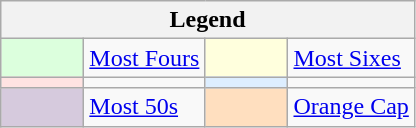<table class="wikitable">
<tr>
<th colspan=4>Legend</th>
</tr>
<tr>
<td style="background:#DCFFDD; width:3em;"></td>
<td><a href='#'>Most Fours</a></td>
<td style="background:#FFFFDD; width:3em;"></td>
<td><a href='#'>Most Sixes</a></td>
</tr>
<tr>
<td style="background:#FFE3E2; width:3em;"></td>
<td></td>
<td style="background:#DDEEFF; width:3em;"></td>
<td></td>
</tr>
<tr>
<td style="background:#D6CADD; width:3em;"></td>
<td><a href='#'>Most 50s</a></td>
<td style="background:#FFDFBF; width:3em;"></td>
<td><a href='#'>Orange Cap</a></td>
</tr>
</table>
